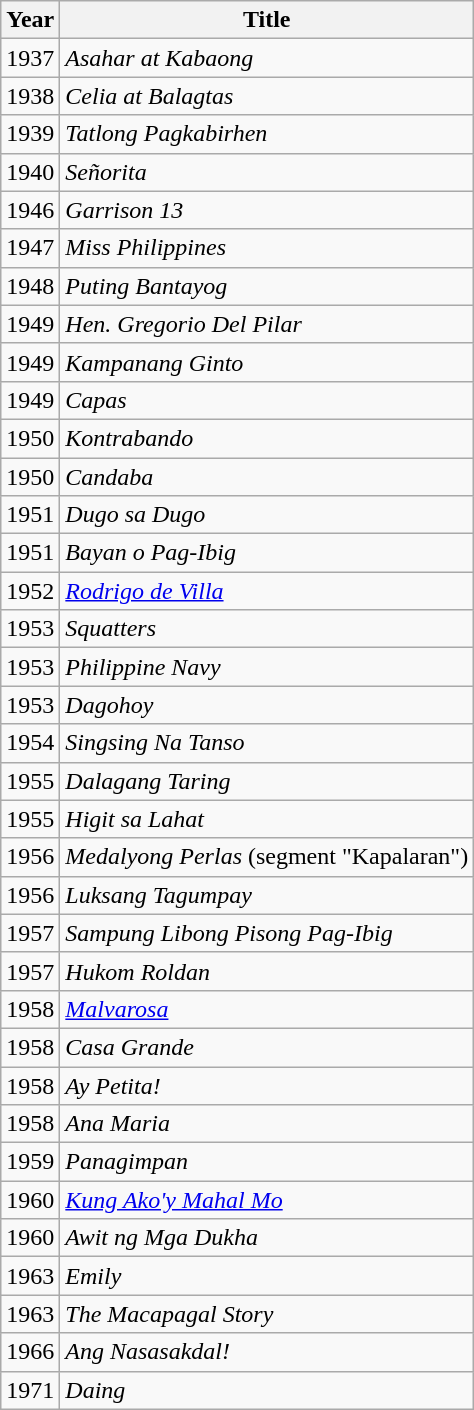<table class="wikitable">
<tr>
<th>Year</th>
<th>Title</th>
</tr>
<tr>
<td>1937</td>
<td><em>Asahar at Kabaong</em></td>
</tr>
<tr>
<td>1938</td>
<td><em>Celia at Balagtas</em></td>
</tr>
<tr>
<td>1939</td>
<td><em>Tatlong Pagkabirhen</em></td>
</tr>
<tr>
<td>1940</td>
<td><em>Señorita</em></td>
</tr>
<tr>
<td>1946</td>
<td><em>Garrison 13</em></td>
</tr>
<tr>
<td>1947</td>
<td><em>Miss Philippines</em></td>
</tr>
<tr>
<td>1948</td>
<td><em>Puting Bantayog</em></td>
</tr>
<tr>
<td>1949</td>
<td><em>Hen. Gregorio Del Pilar</em></td>
</tr>
<tr>
<td>1949</td>
<td><em>Kampanang Ginto</em></td>
</tr>
<tr>
<td>1949</td>
<td><em>Capas</em></td>
</tr>
<tr>
<td>1950</td>
<td><em>Kontrabando</em></td>
</tr>
<tr>
<td>1950</td>
<td><em>Candaba</em></td>
</tr>
<tr>
<td>1951</td>
<td><em>Dugo sa Dugo</em></td>
</tr>
<tr>
<td>1951</td>
<td><em>Bayan o Pag-Ibig</em></td>
</tr>
<tr>
<td>1952</td>
<td><em><a href='#'>Rodrigo de Villa</a></em></td>
</tr>
<tr>
<td>1953</td>
<td><em>Squatters</em></td>
</tr>
<tr>
<td>1953</td>
<td><em>Philippine Navy</em></td>
</tr>
<tr>
<td>1953</td>
<td><em>Dagohoy</em></td>
</tr>
<tr>
<td>1954</td>
<td><em>Singsing Na Tanso</em></td>
</tr>
<tr>
<td>1955</td>
<td><em>Dalagang Taring</em></td>
</tr>
<tr>
<td>1955</td>
<td><em>Higit sa Lahat</em></td>
</tr>
<tr>
<td>1956</td>
<td><em>Medalyong Perlas</em> (segment "Kapalaran")</td>
</tr>
<tr>
<td>1956</td>
<td><em>Luksang Tagumpay</em></td>
</tr>
<tr>
<td>1957</td>
<td><em>Sampung Libong Pisong Pag-Ibig</em></td>
</tr>
<tr>
<td>1957</td>
<td><em>Hukom Roldan</em></td>
</tr>
<tr>
<td>1958</td>
<td><em><a href='#'>Malvarosa</a></em></td>
</tr>
<tr>
<td>1958</td>
<td><em>Casa Grande</em></td>
</tr>
<tr>
<td>1958</td>
<td><em>Ay Petita!</em></td>
</tr>
<tr>
<td>1958</td>
<td><em>Ana Maria</em></td>
</tr>
<tr>
<td>1959</td>
<td><em>Panagimpan</em></td>
</tr>
<tr>
<td>1960</td>
<td><em><a href='#'>Kung Ako'y Mahal Mo</a></em></td>
</tr>
<tr>
<td>1960</td>
<td><em>Awit ng Mga Dukha</em></td>
</tr>
<tr>
<td>1963</td>
<td><em>Emily</em></td>
</tr>
<tr>
<td>1963</td>
<td><em>The Macapagal Story</em></td>
</tr>
<tr>
<td>1966</td>
<td><em>Ang Nasasakdal!</em></td>
</tr>
<tr>
<td>1971</td>
<td><em>Daing</em></td>
</tr>
</table>
